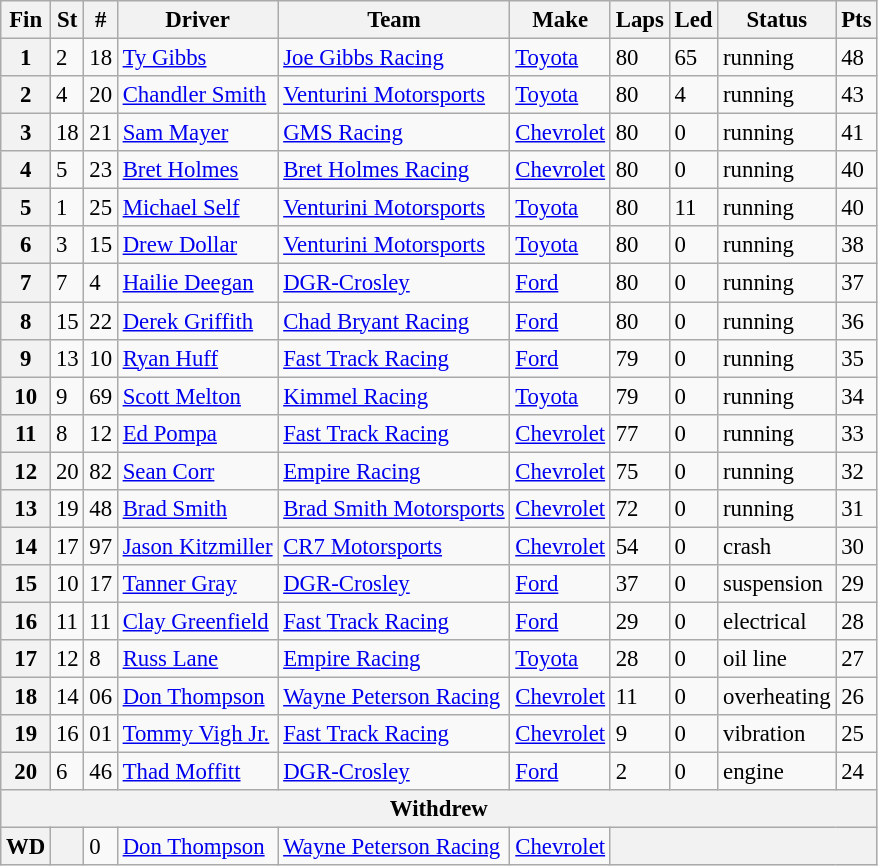<table class="wikitable sortable" style="font-size:95%">
<tr>
<th>Fin</th>
<th>St</th>
<th>#</th>
<th>Driver</th>
<th>Team</th>
<th>Make</th>
<th>Laps</th>
<th>Led</th>
<th>Status</th>
<th>Pts</th>
</tr>
<tr>
<th>1</th>
<td>2</td>
<td>18</td>
<td><a href='#'>Ty Gibbs</a></td>
<td><a href='#'>Joe Gibbs Racing</a></td>
<td><a href='#'>Toyota</a></td>
<td>80</td>
<td>65</td>
<td>running</td>
<td>48</td>
</tr>
<tr>
<th>2</th>
<td>4</td>
<td>20</td>
<td><a href='#'>Chandler Smith</a></td>
<td><a href='#'>Venturini Motorsports</a></td>
<td><a href='#'>Toyota</a></td>
<td>80</td>
<td>4</td>
<td>running</td>
<td>43</td>
</tr>
<tr>
<th>3</th>
<td>18</td>
<td>21</td>
<td><a href='#'>Sam Mayer</a></td>
<td><a href='#'>GMS Racing</a></td>
<td><a href='#'>Chevrolet</a></td>
<td>80</td>
<td>0</td>
<td>running</td>
<td>41</td>
</tr>
<tr>
<th>4</th>
<td>5</td>
<td>23</td>
<td><a href='#'>Bret Holmes</a></td>
<td><a href='#'>Bret Holmes Racing</a></td>
<td><a href='#'>Chevrolet</a></td>
<td>80</td>
<td>0</td>
<td>running</td>
<td>40</td>
</tr>
<tr>
<th>5</th>
<td>1</td>
<td>25</td>
<td><a href='#'>Michael Self</a></td>
<td><a href='#'>Venturini Motorsports</a></td>
<td><a href='#'>Toyota</a></td>
<td>80</td>
<td>11</td>
<td>running</td>
<td>40</td>
</tr>
<tr>
<th>6</th>
<td>3</td>
<td>15</td>
<td><a href='#'>Drew Dollar</a></td>
<td><a href='#'>Venturini Motorsports</a></td>
<td><a href='#'>Toyota</a></td>
<td>80</td>
<td>0</td>
<td>running</td>
<td>38</td>
</tr>
<tr>
<th>7</th>
<td>7</td>
<td>4</td>
<td><a href='#'>Hailie Deegan</a></td>
<td><a href='#'>DGR-Crosley</a></td>
<td><a href='#'>Ford</a></td>
<td>80</td>
<td>0</td>
<td>running</td>
<td>37</td>
</tr>
<tr>
<th>8</th>
<td>15</td>
<td>22</td>
<td><a href='#'>Derek Griffith</a></td>
<td><a href='#'>Chad Bryant Racing</a></td>
<td><a href='#'>Ford</a></td>
<td>80</td>
<td>0</td>
<td>running</td>
<td>36</td>
</tr>
<tr>
<th>9</th>
<td>13</td>
<td>10</td>
<td><a href='#'>Ryan Huff</a></td>
<td><a href='#'>Fast Track Racing</a></td>
<td><a href='#'>Ford</a></td>
<td>79</td>
<td>0</td>
<td>running</td>
<td>35</td>
</tr>
<tr>
<th>10</th>
<td>9</td>
<td>69</td>
<td><a href='#'>Scott Melton</a></td>
<td><a href='#'>Kimmel Racing</a></td>
<td><a href='#'>Toyota</a></td>
<td>79</td>
<td>0</td>
<td>running</td>
<td>34</td>
</tr>
<tr>
<th>11</th>
<td>8</td>
<td>12</td>
<td><a href='#'>Ed Pompa</a></td>
<td><a href='#'>Fast Track Racing</a></td>
<td><a href='#'>Chevrolet</a></td>
<td>77</td>
<td>0</td>
<td>running</td>
<td>33</td>
</tr>
<tr>
<th>12</th>
<td>20</td>
<td>82</td>
<td><a href='#'>Sean Corr</a></td>
<td><a href='#'>Empire Racing</a></td>
<td><a href='#'>Chevrolet</a></td>
<td>75</td>
<td>0</td>
<td>running</td>
<td>32</td>
</tr>
<tr>
<th>13</th>
<td>19</td>
<td>48</td>
<td><a href='#'>Brad Smith</a></td>
<td><a href='#'>Brad Smith Motorsports</a></td>
<td><a href='#'>Chevrolet</a></td>
<td>72</td>
<td>0</td>
<td>running</td>
<td>31</td>
</tr>
<tr>
<th>14</th>
<td>17</td>
<td>97</td>
<td><a href='#'>Jason Kitzmiller</a></td>
<td><a href='#'>CR7 Motorsports</a></td>
<td><a href='#'>Chevrolet</a></td>
<td>54</td>
<td>0</td>
<td>crash</td>
<td>30</td>
</tr>
<tr>
<th>15</th>
<td>10</td>
<td>17</td>
<td><a href='#'>Tanner Gray</a></td>
<td><a href='#'>DGR-Crosley</a></td>
<td><a href='#'>Ford</a></td>
<td>37</td>
<td>0</td>
<td>suspension</td>
<td>29</td>
</tr>
<tr>
<th>16</th>
<td>11</td>
<td>11</td>
<td><a href='#'>Clay Greenfield</a></td>
<td><a href='#'>Fast Track Racing</a></td>
<td><a href='#'>Ford</a></td>
<td>29</td>
<td>0</td>
<td>electrical</td>
<td>28</td>
</tr>
<tr>
<th>17</th>
<td>12</td>
<td>8</td>
<td><a href='#'>Russ Lane</a></td>
<td><a href='#'>Empire Racing</a></td>
<td><a href='#'>Toyota</a></td>
<td>28</td>
<td>0</td>
<td>oil line</td>
<td>27</td>
</tr>
<tr>
<th>18</th>
<td>14</td>
<td>06</td>
<td><a href='#'>Don Thompson</a></td>
<td><a href='#'>Wayne Peterson Racing</a></td>
<td><a href='#'>Chevrolet</a></td>
<td>11</td>
<td>0</td>
<td>overheating</td>
<td>26</td>
</tr>
<tr>
<th>19</th>
<td>16</td>
<td>01</td>
<td><a href='#'>Tommy Vigh Jr.</a></td>
<td><a href='#'>Fast Track Racing</a></td>
<td><a href='#'>Chevrolet</a></td>
<td>9</td>
<td>0</td>
<td>vibration</td>
<td>25</td>
</tr>
<tr>
<th>20</th>
<td>6</td>
<td>46</td>
<td><a href='#'>Thad Moffitt</a></td>
<td><a href='#'>DGR-Crosley</a></td>
<td><a href='#'>Ford</a></td>
<td>2</td>
<td>0</td>
<td>engine</td>
<td>24</td>
</tr>
<tr>
<th colspan="10">Withdrew</th>
</tr>
<tr>
<th>WD</th>
<th></th>
<td>0</td>
<td><a href='#'>Don Thompson</a></td>
<td><a href='#'>Wayne Peterson Racing</a></td>
<td><a href='#'>Chevrolet</a></td>
<th colspan="4"></th>
</tr>
</table>
